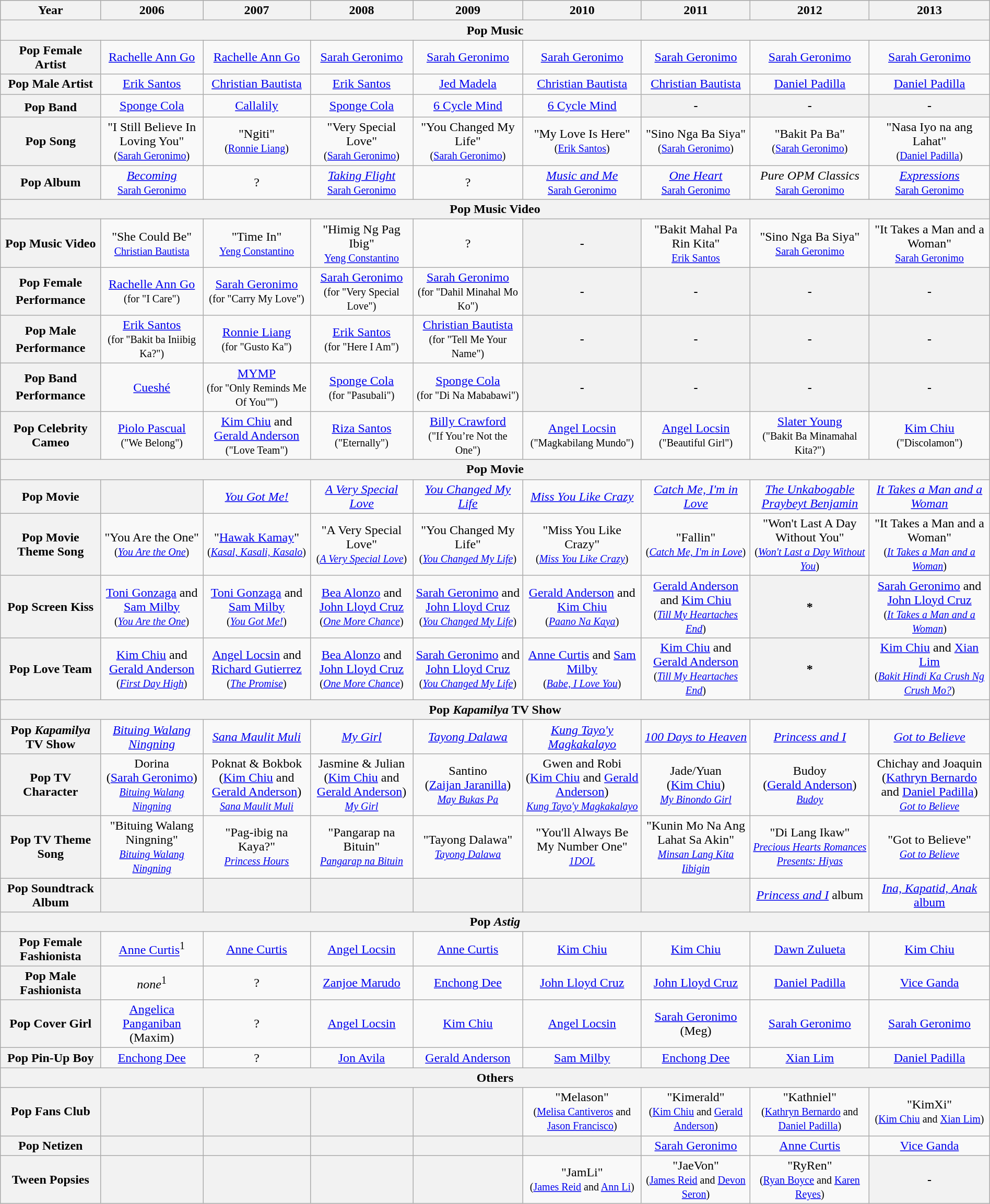<table class="wikitable" style="text-align: center;" width=100%>
<tr style="background:#bebebe;">
<th>Year</th>
<th>2006</th>
<th>2007</th>
<th>2008</th>
<th>2009</th>
<th>2010</th>
<th>2011</th>
<th>2012</th>
<th>2013</th>
</tr>
<tr>
<th colspan=9>Pop Music</th>
</tr>
<tr>
<th>Pop Female Artist</th>
<td><a href='#'>Rachelle Ann Go</a></td>
<td><a href='#'>Rachelle Ann Go</a></td>
<td><a href='#'>Sarah Geronimo</a></td>
<td><a href='#'>Sarah Geronimo</a></td>
<td><a href='#'>Sarah Geronimo</a></td>
<td><a href='#'>Sarah Geronimo</a></td>
<td><a href='#'>Sarah Geronimo</a></td>
<td><a href='#'>Sarah Geronimo</a></td>
</tr>
<tr>
<th>Pop Male Artist</th>
<td><a href='#'>Erik Santos</a></td>
<td><a href='#'>Christian Bautista</a></td>
<td><a href='#'>Erik Santos</a></td>
<td><a href='#'>Jed Madela</a></td>
<td><a href='#'>Christian Bautista</a></td>
<td><a href='#'>Christian Bautista</a></td>
<td><a href='#'>Daniel Padilla</a></td>
<td><a href='#'>Daniel Padilla</a></td>
</tr>
<tr>
<th>Pop Band<sup></sup></th>
<td><a href='#'>Sponge Cola</a></td>
<td><a href='#'>Callalily</a></td>
<td><a href='#'>Sponge Cola</a></td>
<td><a href='#'>6 Cycle Mind</a></td>
<td><a href='#'>6 Cycle Mind</a></td>
<th>-</th>
<th>-</th>
<th>-</th>
</tr>
<tr>
<th>Pop Song</th>
<td>"I Still Believe In Loving You"<br><small>(<a href='#'>Sarah Geronimo</a>)</small></td>
<td>"Ngiti"<br><small>(<a href='#'>Ronnie Liang</a>)</small></td>
<td>"Very Special Love"<br><small>(<a href='#'>Sarah Geronimo</a>)</small></td>
<td>"You Changed My Life"<br><small>(<a href='#'>Sarah Geronimo</a>)</small></td>
<td>"My Love Is Here"<br><small>(<a href='#'>Erik Santos</a>)</small></td>
<td>"Sino Nga Ba Siya"<br><small>(<a href='#'>Sarah Geronimo</a>)</small></td>
<td>"Bakit Pa Ba"<br><small>(<a href='#'>Sarah Geronimo</a>)</small></td>
<td>"Nasa Iyo na ang Lahat"<br><small>(<a href='#'>Daniel Padilla</a>)</small></td>
</tr>
<tr>
<th>Pop Album</th>
<td><em><a href='#'>Becoming</a></em><br><small><a href='#'>Sarah Geronimo</a></small></td>
<td>?</td>
<td><em><a href='#'>Taking Flight</a></em><br><small><a href='#'>Sarah Geronimo</a></small></td>
<td>?</td>
<td><em><a href='#'>Music and Me</a></em><br><small><a href='#'>Sarah Geronimo</a></small></td>
<td><em><a href='#'>One Heart</a></em><br><small><a href='#'>Sarah Geronimo</a></small></td>
<td><em>Pure OPM Classics</em><br><small><a href='#'>Sarah Geronimo</a></small></td>
<td><em><a href='#'>Expressions</a></em><br><small><a href='#'>Sarah Geronimo</a></small></td>
</tr>
<tr>
<th colspan=9>Pop Music Video</th>
</tr>
<tr>
<th>Pop Music Video</th>
<td>"She Could Be"<br><small><a href='#'>Christian Bautista</a></small></td>
<td>"Time In"<br><small><a href='#'>Yeng Constantino</a></small></td>
<td>"Himig Ng Pag Ibig"<br><small><a href='#'>Yeng Constantino</a></small></td>
<td>?</td>
<th>-</th>
<td>"Bakit Mahal Pa Rin Kita"<br><small><a href='#'>Erik Santos</a></small></td>
<td>"Sino Nga Ba Siya"<br><small><a href='#'>Sarah Geronimo</a></small></td>
<td>"It Takes a Man and a Woman"<br><small><a href='#'>Sarah Geronimo</a></small></td>
</tr>
<tr>
<th>Pop Female Performance<sup></sup></th>
<td><a href='#'>Rachelle Ann Go</a><br><small>(for "I Care")</small></td>
<td><a href='#'>Sarah Geronimo</a><br><small>(for "Carry My Love")</small></td>
<td><a href='#'>Sarah Geronimo</a><br><small>(for "Very Special Love")</small></td>
<td><a href='#'>Sarah Geronimo</a><br><small>(for "Dahil Minahal Mo Ko")</small></td>
<th>-</th>
<th>-</th>
<th>-</th>
<th>-</th>
</tr>
<tr>
<th>Pop Male Performance<sup></sup></th>
<td><a href='#'>Erik Santos</a><br><small>(for "Bakit ba Iniibig Ka?")</small></td>
<td><a href='#'>Ronnie Liang</a><br><small>(for "Gusto Ka")</small></td>
<td><a href='#'>Erik Santos</a><br><small>(for "Here I Am")</small></td>
<td><a href='#'>Christian Bautista</a><br><small>(for "Tell Me Your Name")</small></td>
<th>-</th>
<th>-</th>
<th>-</th>
<th>-</th>
</tr>
<tr>
<th>Pop Band Performance<sup></sup></th>
<td><a href='#'>Cueshé</a></td>
<td><a href='#'>MYMP</a><br><small>(for "Only Reminds Me Of You"")</small></td>
<td><a href='#'>Sponge Cola</a><br><small>(for "Pasubali")</small></td>
<td><a href='#'>Sponge Cola</a><br><small>(for "Di Na Mababawi")</small></td>
<th>-</th>
<th>-</th>
<th>-</th>
<th>-</th>
</tr>
<tr>
<th>Pop Celebrity Cameo</th>
<td><a href='#'>Piolo Pascual</a><br><small>("We Belong")</small></td>
<td><a href='#'>Kim Chiu</a> and <a href='#'>Gerald Anderson</a><br><small>("Love Team")</small></td>
<td><a href='#'>Riza Santos</a><br><small>("Eternally")</small></td>
<td><a href='#'>Billy Crawford</a><br><small>("If You’re Not the One")</small></td>
<td><a href='#'>Angel Locsin</a><br><small>("Magkabilang Mundo")</small></td>
<td><a href='#'>Angel Locsin</a><br><small>("Beautiful Girl")</small></td>
<td><a href='#'>Slater Young</a><br><small>("Bakit Ba Minamahal Kita?")</small></td>
<td><a href='#'>Kim Chiu</a><br><small>("Discolamon")</small></td>
</tr>
<tr>
<th colspan=9>Pop Movie</th>
</tr>
<tr>
<th>Pop Movie</th>
<th></th>
<td><em><a href='#'>You Got Me!</a></em></td>
<td><em><a href='#'>A Very Special Love</a></em></td>
<td><em><a href='#'>You Changed My Life</a></em></td>
<td><em><a href='#'>Miss You Like Crazy</a></em></td>
<td><em><a href='#'>Catch Me, I'm in Love</a></em></td>
<td><em><a href='#'>The Unkabogable Praybeyt Benjamin</a></em></td>
<td><em><a href='#'>It Takes a Man and a Woman</a></em></td>
</tr>
<tr>
<th>Pop Movie Theme Song</th>
<td>"You Are the One"<br><small>(<em><a href='#'>You Are the One</a></em>)</small></td>
<td>"<a href='#'>Hawak Kamay</a>"<br><small>(<em><a href='#'>Kasal, Kasali, Kasalo</a></em>)</small></td>
<td>"A Very Special Love"<br><small>(<em><a href='#'>A Very Special Love</a></em>)</small></td>
<td>"You Changed My Life"<br><small>(<em><a href='#'>You Changed My Life</a></em>)</small></td>
<td>"Miss You Like Crazy"<br><small>(<em><a href='#'>Miss You Like Crazy</a></em>)</small></td>
<td>"Fallin"<br><small>(<em><a href='#'>Catch Me, I'm in Love</a></em>)</small></td>
<td>"Won't Last A Day Without You"<br><small>(<em><a href='#'>Won't Last a Day Without You</a></em>)</small></td>
<td>"It Takes a Man and a Woman"<br><small>(<em><a href='#'>It Takes a Man and a Woman</a></em>)</small></td>
</tr>
<tr>
<th>Pop Screen Kiss</th>
<td><a href='#'>Toni Gonzaga</a> and <a href='#'>Sam Milby</a><br><small>(<em><a href='#'>You Are the One</a></em>)</small></td>
<td><a href='#'>Toni Gonzaga</a> and <a href='#'>Sam Milby</a><br><small>(<em><a href='#'>You Got Me!</a></em>)</small></td>
<td><a href='#'>Bea Alonzo</a> and <a href='#'>John Lloyd Cruz</a><br><small>(<em><a href='#'>One More Chance</a></em>)</small></td>
<td><a href='#'>Sarah Geronimo</a> and <a href='#'>John Lloyd Cruz</a><br><small>(<em><a href='#'>You Changed My Life</a></em>)</small></td>
<td><a href='#'>Gerald Anderson</a> and <a href='#'>Kim Chiu</a><br><small>(<em><a href='#'>Paano Na Kaya</a></em>)</small></td>
<td><a href='#'>Gerald Anderson</a> and <a href='#'>Kim Chiu</a><br><small>(<em><a href='#'>Till My Heartaches End</a></em>)</small></td>
<th>*</th>
<td><a href='#'>Sarah Geronimo</a> and <a href='#'>John Lloyd Cruz</a><br><small>(<em><a href='#'>It Takes a Man and a Woman</a></em>)</small></td>
</tr>
<tr>
<th>Pop Love Team</th>
<td><a href='#'>Kim Chiu</a> and <a href='#'>Gerald Anderson</a><br><small>(<em><a href='#'>First Day High</a></em>)</small></td>
<td><a href='#'>Angel Locsin</a> and <a href='#'>Richard Gutierrez</a><br><small>(<em><a href='#'>The Promise</a></em>)</small></td>
<td><a href='#'>Bea Alonzo</a> and <a href='#'>John Lloyd Cruz</a><br><small>(<em><a href='#'>One More Chance</a></em>)</small></td>
<td><a href='#'>Sarah Geronimo</a> and <a href='#'>John Lloyd Cruz</a><br><small>(<em><a href='#'>You Changed My Life</a></em>)</small></td>
<td><a href='#'>Anne Curtis</a> and <a href='#'>Sam Milby</a><br><small>(<em><a href='#'>Babe, I Love You</a></em>)</small></td>
<td><a href='#'>Kim Chiu</a> and <a href='#'>Gerald Anderson</a><br><small>(<em><a href='#'>Till My Heartaches End</a></em>)</small></td>
<th>*</th>
<td><a href='#'>Kim Chiu</a> and <a href='#'>Xian Lim</a><br><small>(<em><a href='#'>Bakit Hindi Ka Crush Ng Crush Mo?</a></em>)</small></td>
</tr>
<tr>
<th colspan=9>Pop <em>Kapamilya</em> TV Show</th>
</tr>
<tr>
<th>Pop <em>Kapamilya</em> TV Show</th>
<td><em><a href='#'>Bituing Walang Ningning</a></em></td>
<td><em><a href='#'>Sana Maulit Muli</a></em></td>
<td><em><a href='#'>My Girl</a></em></td>
<td><em><a href='#'>Tayong Dalawa</a></em></td>
<td><em><a href='#'>Kung Tayo'y Magkakalayo</a></em></td>
<td><em><a href='#'>100 Days to Heaven</a></em></td>
<td><em><a href='#'>Princess and I</a></em></td>
<td><em><a href='#'>Got to Believe</a></em></td>
</tr>
<tr>
<th>Pop TV Character</th>
<td>Dorina <br>(<a href='#'>Sarah Geronimo</a>)<br><small><em><a href='#'>Bituing Walang Ningning</a></em></small></td>
<td>Poknat & Bokbok <br>(<a href='#'>Kim Chiu</a> and <a href='#'>Gerald Anderson</a>)<br><small><em><a href='#'>Sana Maulit Muli</a></em></small></td>
<td>Jasmine & Julian <br>(<a href='#'>Kim Chiu</a> and <a href='#'>Gerald Anderson</a>)<br><small><em><a href='#'>My Girl</a></em></small></td>
<td>Santino <br>(<a href='#'>Zaijan Jaranilla</a>)<br><small><em><a href='#'>May Bukas Pa</a></em></small></td>
<td>Gwen and Robi <br>(<a href='#'>Kim Chiu</a> and <a href='#'>Gerald Anderson</a>)<br><small><em><a href='#'>Kung Tayo'y Magkakalayo</a></em></small></td>
<td>Jade/Yuan <br>(<a href='#'>Kim Chiu</a>)<br><small><em><a href='#'>My Binondo Girl</a></em></small></td>
<td>Budoy <br>(<a href='#'>Gerald Anderson</a>)<br><small><em><a href='#'>Budoy</a></em></small></td>
<td>Chichay and Joaquin <br>(<a href='#'>Kathryn Bernardo</a> and <a href='#'>Daniel Padilla</a>)<br><small><em><a href='#'>Got to Believe</a></em></small></td>
</tr>
<tr>
<th>Pop TV Theme Song</th>
<td>"Bituing Walang Ningning"<br><small><em><a href='#'>Bituing Walang Ningning</a></em></small></td>
<td>"Pag-ibig na Kaya?"<br><small><em><a href='#'>Princess Hours</a></em></small></td>
<td>"Pangarap na Bituin"<br><small><em><a href='#'>Pangarap na Bituin</a></em></small></td>
<td>"Tayong Dalawa"<br><small><em><a href='#'>Tayong Dalawa</a></em></small></td>
<td>"You'll Always Be My Number One"<br><small><em><a href='#'>1DOL</a></em></small></td>
<td>"Kunin Mo Na Ang Lahat Sa Akin"<br><small><em><a href='#'>Minsan Lang Kita Iibigin</a></em></small></td>
<td>"Di Lang Ikaw"<br><small><em><a href='#'>Precious Hearts Romances Presents: Hiyas</a></em></small></td>
<td>"Got to Believe"<br><small><em><a href='#'>Got to Believe</a></em></small></td>
</tr>
<tr>
<th>Pop Soundtrack Album</th>
<th></th>
<th></th>
<th></th>
<th></th>
<th></th>
<th></th>
<td><em><a href='#'>Princess and I</a></em> album</td>
<td><em><a href='#'>Ina, Kapatid, Anak</a></em> <a href='#'>album</a></td>
</tr>
<tr>
<th colspan=9>Pop <em>Astig</em></th>
</tr>
<tr>
<th>Pop Female Fashionista</th>
<td><a href='#'>Anne Curtis</a><sup>1</sup></td>
<td><a href='#'>Anne Curtis</a></td>
<td><a href='#'>Angel Locsin</a></td>
<td><a href='#'>Anne Curtis</a></td>
<td><a href='#'>Kim Chiu</a></td>
<td><a href='#'>Kim Chiu</a></td>
<td><a href='#'>Dawn Zulueta</a></td>
<td><a href='#'>Kim Chiu</a></td>
</tr>
<tr>
<th>Pop Male Fashionista</th>
<td><em>none</em><sup>1</sup></td>
<td>?</td>
<td><a href='#'>Zanjoe Marudo</a></td>
<td><a href='#'>Enchong Dee</a></td>
<td><a href='#'>John Lloyd Cruz</a></td>
<td><a href='#'>John Lloyd Cruz</a></td>
<td><a href='#'>Daniel Padilla</a></td>
<td><a href='#'>Vice Ganda</a></td>
</tr>
<tr>
<th>Pop Cover Girl</th>
<td><a href='#'>Angelica Panganiban</a><br>(Maxim)</td>
<td>?</td>
<td><a href='#'>Angel Locsin</a></td>
<td><a href='#'>Kim Chiu</a></td>
<td><a href='#'>Angel Locsin</a></td>
<td><a href='#'>Sarah Geronimo</a><br>(Meg)</td>
<td><a href='#'>Sarah Geronimo</a></td>
<td><a href='#'>Sarah Geronimo</a></td>
</tr>
<tr>
<th>Pop Pin-Up Boy</th>
<td><a href='#'>Enchong Dee</a></td>
<td>?</td>
<td><a href='#'>Jon Avila</a></td>
<td><a href='#'>Gerald Anderson</a></td>
<td><a href='#'>Sam Milby</a></td>
<td><a href='#'>Enchong Dee</a></td>
<td><a href='#'>Xian Lim</a></td>
<td><a href='#'>Daniel Padilla</a></td>
</tr>
<tr>
<th colspan=9>Others</th>
</tr>
<tr>
<th>Pop Fans Club</th>
<th></th>
<th></th>
<th></th>
<th></th>
<td>"Melason" <br><small>(<a href='#'>Melisa Cantiveros</a> and <a href='#'>Jason Francisco</a>)</small></td>
<td>"Kimerald" <br><small>(<a href='#'>Kim Chiu</a> and <a href='#'>Gerald Anderson</a>)</small></td>
<td>"Kathniel" <br><small>(<a href='#'>Kathryn Bernardo</a> and <a href='#'>Daniel Padilla</a>)</small></td>
<td>"KimXi" <br><small>(<a href='#'>Kim Chiu</a> and <a href='#'>Xian Lim</a>)</small></td>
</tr>
<tr>
<th>Pop Netizen</th>
<th></th>
<th></th>
<th></th>
<th></th>
<th></th>
<td><a href='#'>Sarah Geronimo</a></td>
<td><a href='#'>Anne Curtis</a></td>
<td><a href='#'>Vice Ganda</a></td>
</tr>
<tr>
<th>Tween Popsies</th>
<th></th>
<th></th>
<th></th>
<th></th>
<td>"JamLi" <br><small>(<a href='#'>James Reid</a> and <a href='#'>Ann Li</a>)</small></td>
<td>"JaeVon" <br><small>(<a href='#'>James Reid</a> and <a href='#'>Devon Seron</a>)</small></td>
<td>"RyRen" <br><small>(<a href='#'>Ryan Boyce</a> and <a href='#'>Karen Reyes</a>)</small></td>
<th>-</th>
</tr>
</table>
